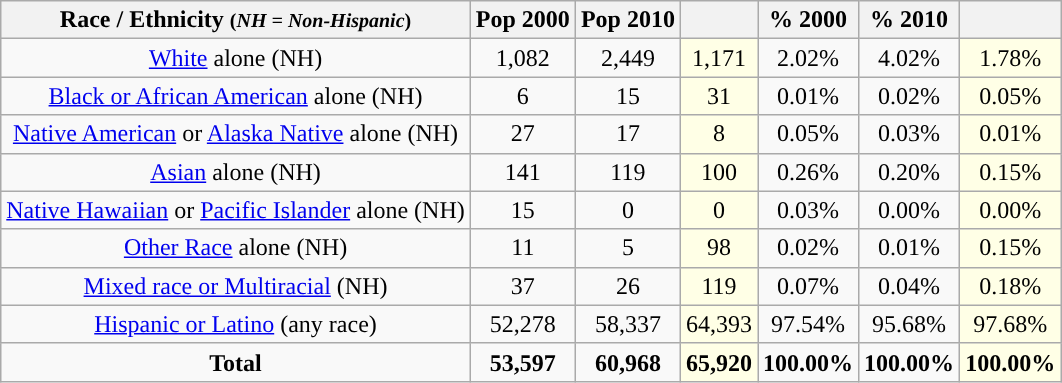<table class="wikitable" style="text-align:center;">
<tr>
<th>Race / Ethnicity <small>(<em>NH = Non-Hispanic</em>)</small></th>
<th>Pop 2000</th>
<th>Pop 2010</th>
<th></th>
<th>% 2000</th>
<th>% 2010</th>
<th></th>
</tr>
<tr>
<td><a href='#'>White</a> alone (NH)</td>
<td>1,082</td>
<td>2,449</td>
<td style='background: #ffffe6;'>1,171</td>
<td>2.02%</td>
<td>4.02%</td>
<td style='background: #ffffe6;'>1.78%</td>
</tr>
<tr>
<td><a href='#'>Black or African American</a> alone (NH)</td>
<td>6</td>
<td>15</td>
<td style='background: #ffffe6;'>31</td>
<td>0.01%</td>
<td>0.02%</td>
<td style='background: #ffffe6;'>0.05%</td>
</tr>
<tr>
<td><a href='#'>Native American</a> or <a href='#'>Alaska Native</a> alone (NH)</td>
<td>27</td>
<td>17</td>
<td style='background: #ffffe6;'>8</td>
<td>0.05%</td>
<td>0.03%</td>
<td style='background: #ffffe6;'>0.01%</td>
</tr>
<tr>
<td><a href='#'>Asian</a> alone (NH)</td>
<td>141</td>
<td>119</td>
<td style='background: #ffffe6;'>100</td>
<td>0.26%</td>
<td>0.20%</td>
<td style='background: #ffffe6;'>0.15%</td>
</tr>
<tr>
<td><a href='#'>Native Hawaiian</a> or <a href='#'>Pacific Islander</a> alone (NH)</td>
<td>15</td>
<td>0</td>
<td style='background: #ffffe6;'>0</td>
<td>0.03%</td>
<td>0.00%</td>
<td style='background: #ffffe6;'>0.00%</td>
</tr>
<tr>
<td><a href='#'>Other Race</a> alone (NH)</td>
<td>11</td>
<td>5</td>
<td style='background: #ffffe6;'>98</td>
<td>0.02%</td>
<td>0.01%</td>
<td style='background: #ffffe6;'>0.15%</td>
</tr>
<tr>
<td><a href='#'>Mixed race or Multiracial</a> (NH)</td>
<td>37</td>
<td>26</td>
<td style='background: #ffffe6;'>119</td>
<td>0.07%</td>
<td>0.04%</td>
<td style='background: #ffffe6;'>0.18%</td>
</tr>
<tr>
<td><a href='#'>Hispanic or Latino</a> (any race)</td>
<td>52,278</td>
<td>58,337</td>
<td style='background: #ffffe6;'>64,393</td>
<td>97.54%</td>
<td>95.68%</td>
<td style='background: #ffffe6;'>97.68%</td>
</tr>
<tr>
<td><strong>Total</strong></td>
<td><strong>53,597</strong></td>
<td><strong>60,968</strong></td>
<td style='background: #ffffe6;'><strong>65,920</strong></td>
<td><strong>100.00%</strong></td>
<td><strong>100.00%</strong></td>
<td style='background: #ffffe6;'><strong>100.00%</strong></td>
</tr>
</table>
